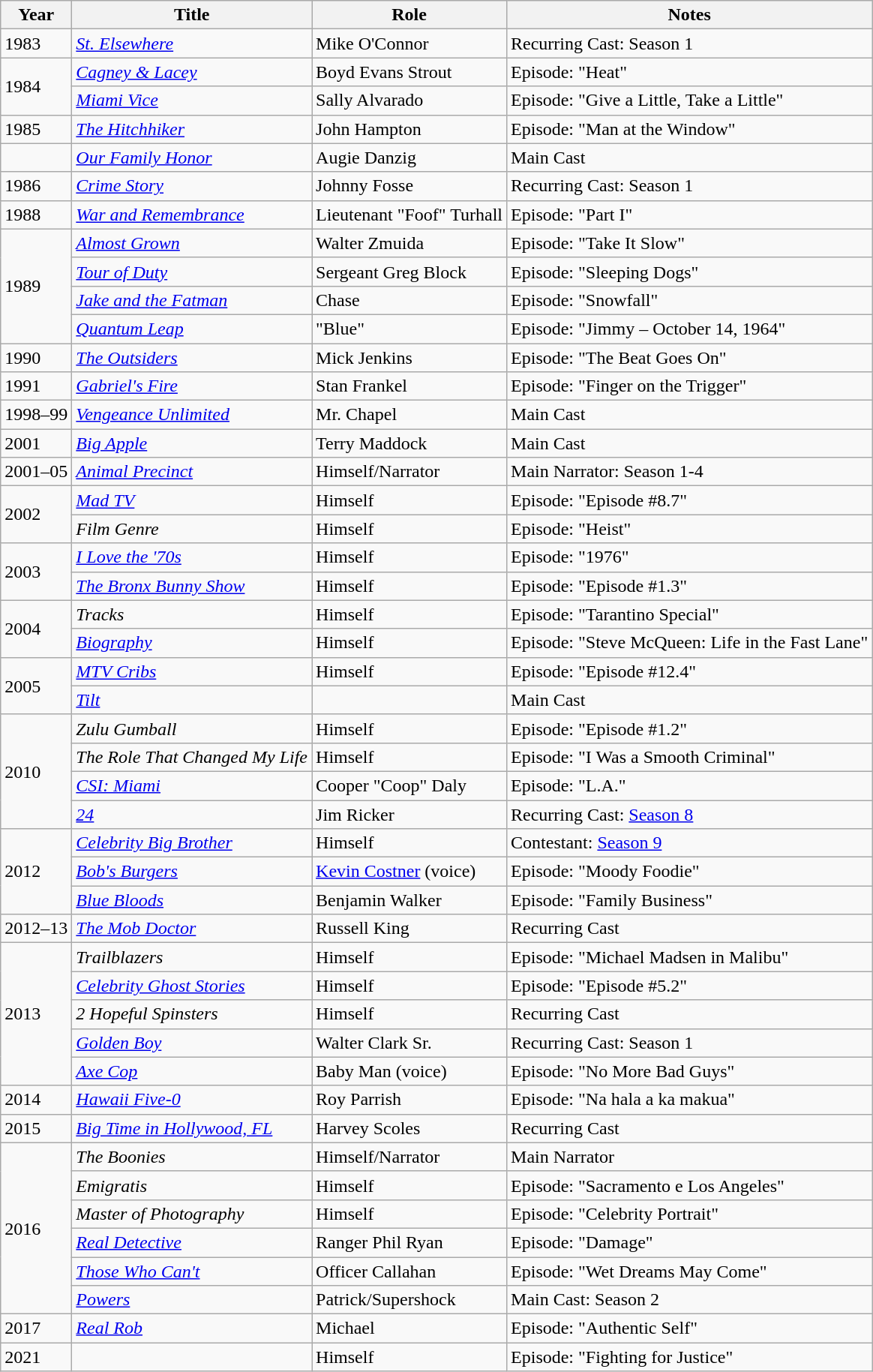<table class="wikitable sortable">
<tr>
<th>Year</th>
<th>Title</th>
<th>Role</th>
<th>Notes</th>
</tr>
<tr>
<td>1983</td>
<td><em><a href='#'>St. Elsewhere</a></em></td>
<td>Mike O'Connor</td>
<td>Recurring Cast: Season 1</td>
</tr>
<tr>
<td rowspan="2">1984</td>
<td><em><a href='#'>Cagney & Lacey</a></em></td>
<td>Boyd Evans Strout</td>
<td>Episode: "Heat"</td>
</tr>
<tr>
<td><em><a href='#'>Miami Vice</a></em></td>
<td>Sally Alvarado</td>
<td>Episode: "Give a Little, Take a Little"</td>
</tr>
<tr>
<td>1985</td>
<td data-sort-value="Hitchhiker, The"><em><a href='#'>The Hitchhiker</a></em></td>
<td>John Hampton</td>
<td>Episode: "Man at the Window"</td>
</tr>
<tr>
<td></td>
<td><em><a href='#'>Our Family Honor</a></em></td>
<td>Augie Danzig</td>
<td>Main Cast</td>
</tr>
<tr>
<td>1986</td>
<td><em><a href='#'>Crime Story</a></em></td>
<td>Johnny Fosse</td>
<td>Recurring Cast: Season 1</td>
</tr>
<tr>
<td>1988</td>
<td><em><a href='#'>War and Remembrance</a></em></td>
<td>Lieutenant "Foof" Turhall</td>
<td>Episode: "Part I"</td>
</tr>
<tr>
<td rowspan="4">1989</td>
<td><em><a href='#'>Almost Grown</a></em></td>
<td>Walter Zmuida</td>
<td>Episode: "Take It Slow"</td>
</tr>
<tr>
<td><em><a href='#'>Tour of Duty</a></em></td>
<td>Sergeant Greg Block</td>
<td>Episode: "Sleeping Dogs"</td>
</tr>
<tr>
<td><em><a href='#'>Jake and the Fatman</a></em></td>
<td>Chase</td>
<td>Episode: "Snowfall"</td>
</tr>
<tr>
<td><em><a href='#'>Quantum Leap</a></em></td>
<td>"Blue"</td>
<td>Episode: "Jimmy – October 14, 1964"</td>
</tr>
<tr>
<td>1990</td>
<td data-sort-value="Outsiders, The"><em><a href='#'>The Outsiders</a></em></td>
<td>Mick Jenkins</td>
<td>Episode: "The Beat Goes On"</td>
</tr>
<tr>
<td>1991</td>
<td><em><a href='#'>Gabriel's Fire</a></em></td>
<td>Stan Frankel</td>
<td>Episode: "Finger on the Trigger"</td>
</tr>
<tr>
<td>1998–99</td>
<td><em><a href='#'>Vengeance Unlimited</a></em></td>
<td>Mr. Chapel</td>
<td>Main Cast</td>
</tr>
<tr>
<td>2001</td>
<td><em><a href='#'>Big Apple</a></em></td>
<td>Terry Maddock</td>
<td>Main Cast</td>
</tr>
<tr>
<td>2001–05</td>
<td><em><a href='#'>Animal Precinct</a></em></td>
<td>Himself/Narrator</td>
<td>Main Narrator: Season 1-4</td>
</tr>
<tr>
<td rowspan="2">2002</td>
<td><em><a href='#'>Mad TV</a></em></td>
<td>Himself</td>
<td>Episode: "Episode #8.7"</td>
</tr>
<tr>
<td><em>Film Genre</em></td>
<td>Himself</td>
<td>Episode: "Heist"</td>
</tr>
<tr>
<td rowspan="2">2003</td>
<td><em><a href='#'>I Love the '70s</a></em></td>
<td>Himself</td>
<td>Episode: "1976"</td>
</tr>
<tr>
<td data-sort-value="Bronx Bunny Show, The"><em><a href='#'>The Bronx Bunny Show</a></em></td>
<td>Himself</td>
<td>Episode: "Episode #1.3"</td>
</tr>
<tr>
<td rowspan="2">2004</td>
<td><em>Tracks</em></td>
<td>Himself</td>
<td>Episode: "Tarantino Special"</td>
</tr>
<tr>
<td><em><a href='#'>Biography</a></em></td>
<td>Himself</td>
<td>Episode: "Steve McQueen: Life in the Fast Lane"</td>
</tr>
<tr>
<td rowspan="2">2005</td>
<td><em><a href='#'>MTV Cribs</a></em></td>
<td>Himself</td>
<td>Episode: "Episode #12.4"</td>
</tr>
<tr>
<td><em><a href='#'>Tilt</a></em></td>
<td></td>
<td>Main Cast</td>
</tr>
<tr>
<td rowspan="4">2010</td>
<td><em>Zulu Gumball</em></td>
<td>Himself</td>
<td>Episode: "Episode #1.2"</td>
</tr>
<tr>
<td data-sort-value="Role That Changed My Life, The"><em>The Role That Changed My Life</em></td>
<td>Himself</td>
<td>Episode: "I Was a Smooth Criminal"</td>
</tr>
<tr>
<td><em><a href='#'>CSI: Miami</a></em></td>
<td>Cooper "Coop" Daly</td>
<td>Episode: "L.A."</td>
</tr>
<tr>
<td><em><a href='#'>24</a></em></td>
<td>Jim Ricker</td>
<td>Recurring Cast: <a href='#'>Season 8</a></td>
</tr>
<tr>
<td rowspan="3">2012</td>
<td><em><a href='#'>Celebrity Big Brother</a></em></td>
<td>Himself</td>
<td>Contestant: <a href='#'>Season 9</a></td>
</tr>
<tr>
<td><em><a href='#'>Bob's Burgers</a></em></td>
<td><a href='#'>Kevin Costner</a> (voice)</td>
<td>Episode: "Moody Foodie"</td>
</tr>
<tr>
<td><em><a href='#'>Blue Bloods</a></em></td>
<td>Benjamin Walker</td>
<td>Episode: "Family Business"</td>
</tr>
<tr>
<td>2012–13</td>
<td data-sort-value="Mob Doctor, The"><em><a href='#'>The Mob Doctor</a></em></td>
<td>Russell King</td>
<td>Recurring Cast</td>
</tr>
<tr>
<td rowspan="5">2013</td>
<td><em>Trailblazers</em></td>
<td>Himself</td>
<td>Episode: "Michael Madsen in Malibu"</td>
</tr>
<tr>
<td><em><a href='#'>Celebrity Ghost Stories</a></em></td>
<td>Himself</td>
<td>Episode: "Episode #5.2"</td>
</tr>
<tr>
<td><em>2 Hopeful Spinsters</em></td>
<td>Himself</td>
<td>Recurring Cast</td>
</tr>
<tr>
<td><em><a href='#'>Golden Boy</a></em></td>
<td>Walter Clark Sr.</td>
<td>Recurring Cast: Season 1</td>
</tr>
<tr>
<td><em><a href='#'>Axe Cop</a></em></td>
<td>Baby Man (voice)</td>
<td>Episode: "No More Bad Guys"</td>
</tr>
<tr>
<td>2014</td>
<td><em><a href='#'>Hawaii Five-0</a></em></td>
<td>Roy Parrish</td>
<td>Episode: "Na hala a ka makua"</td>
</tr>
<tr>
<td>2015</td>
<td><em><a href='#'>Big Time in Hollywood, FL</a></em></td>
<td>Harvey Scoles</td>
<td>Recurring Cast</td>
</tr>
<tr>
<td rowspan="6">2016</td>
<td data-sort-value="Boonies, The"><em>The Boonies</em></td>
<td>Himself/Narrator</td>
<td>Main Narrator</td>
</tr>
<tr>
<td><em>Emigratis</em></td>
<td>Himself</td>
<td>Episode: "Sacramento e Los Angeles"</td>
</tr>
<tr>
<td><em>Master of Photography</em></td>
<td>Himself</td>
<td>Episode: "Celebrity Portrait"</td>
</tr>
<tr>
<td><em><a href='#'>Real Detective</a></em></td>
<td>Ranger Phil Ryan</td>
<td>Episode: "Damage"</td>
</tr>
<tr>
<td><em><a href='#'>Those Who Can't</a></em></td>
<td>Officer Callahan</td>
<td>Episode: "Wet Dreams May Come"</td>
</tr>
<tr>
<td><em><a href='#'>Powers</a></em></td>
<td>Patrick/Supershock</td>
<td>Main Cast: Season 2</td>
</tr>
<tr>
<td>2017</td>
<td><em><a href='#'>Real Rob</a></em></td>
<td>Michael</td>
<td>Episode: "Authentic Self"</td>
</tr>
<tr>
<td>2021</td>
<td></td>
<td>Himself</td>
<td>Episode: "Fighting for Justice"</td>
</tr>
</table>
